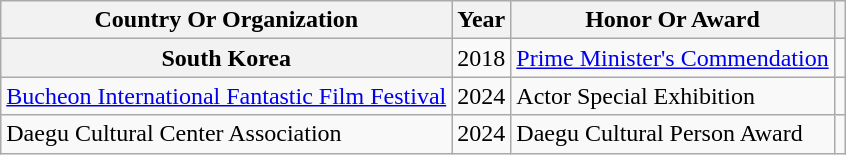<table class="wikitable plainrowheaders">
<tr>
<th scope="col">Country Or Organization</th>
<th scope="col">Year</th>
<th scope="col">Honor Or Award</th>
<th scope="col" class="unsortable"></th>
</tr>
<tr>
<th scope="row">South Korea</th>
<td>2018</td>
<td><a href='#'>Prime Minister's Commendation</a></td>
<td style="text-align:center"></td>
</tr>
<tr>
<td><a href='#'>Bucheon International Fantastic Film Festival </a></td>
<td>2024</td>
<td>Actor Special Exhibition</td>
<td style="text-align:center"></td>
</tr>
<tr>
<td>Daegu Cultural Center Association</td>
<td>2024</td>
<td>Daegu Cultural Person Award</td>
<td style="text-align:center"></td>
</tr>
</table>
